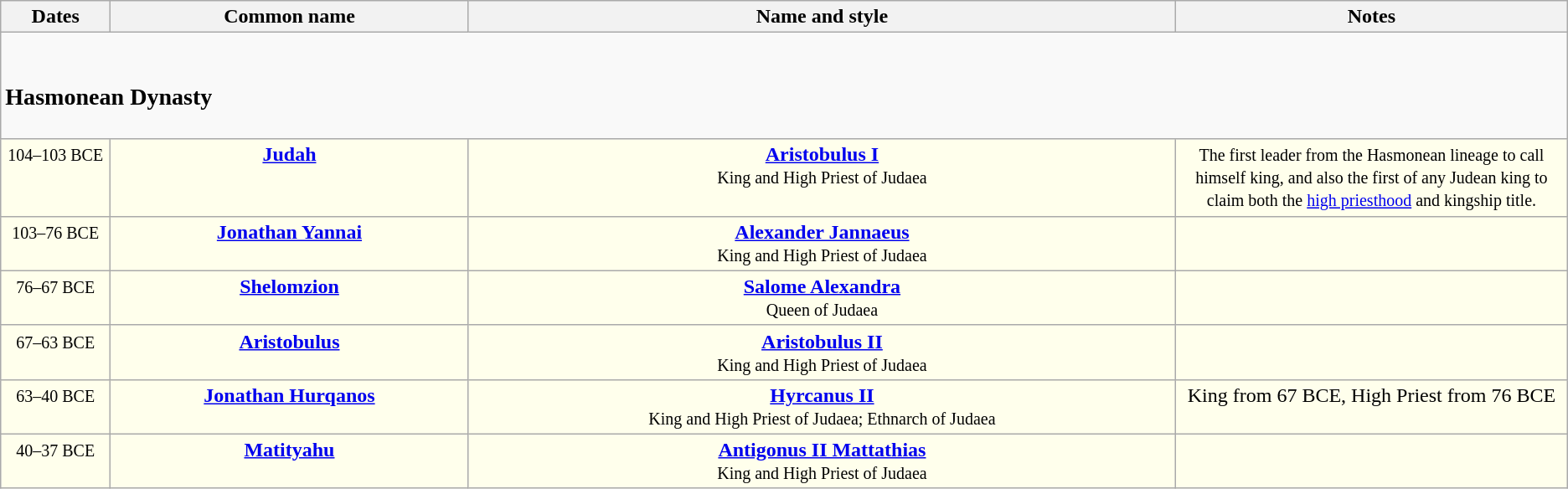<table class="wikitable" style="align: center;">
<tr>
<th style="width:7%;">Dates</th>
<th>Common name</th>
<th>Name and style</th>
<th style="width:25%;">Notes</th>
</tr>
<tr>
<td colspan="4"><br><h3>Hasmonean Dynasty</h3></td>
</tr>
<tr style="background:#ffffec; vertical-align:top; text-align:center;">
<td><small>104–103 BCE</small></td>
<td><strong><a href='#'>Judah</a></strong></td>
<td><strong><a href='#'>Aristobulus I</a></strong><br><small>King and High Priest of Judaea</small></td>
<td><small>The first leader from the Hasmonean lineage to call himself king, and also the first of any Judean king to claim both the <a href='#'>high priesthood</a> and kingship title.</small></td>
</tr>
<tr style="background:#ffffec; vertical-align:top; text-align:center;">
<td><small>103–76 BCE</small></td>
<td><strong><a href='#'>Jonathan Yannai</a></strong></td>
<td><strong><a href='#'>Alexander Jannaeus</a></strong><br><small>King and High Priest of Judaea</small></td>
<td></td>
</tr>
<tr style="background:#ffffec; vertical-align:top; text-align:center;">
<td><small>76–67 BCE</small></td>
<td><strong><a href='#'>Shelomzion</a></strong></td>
<td><strong><a href='#'>Salome Alexandra</a></strong><br><small>Queen of Judaea</small></td>
<td></td>
</tr>
<tr style="background:#ffffec; vertical-align:top; text-align:center;">
<td><small>67–63 BCE</small></td>
<td><strong><a href='#'>Aristobulus</a></strong></td>
<td><strong><a href='#'>Aristobulus II</a></strong><br><small>King and High Priest of Judaea</small></td>
<td></td>
</tr>
<tr style="background:#ffffec; vertical-align:top; text-align:center;">
<td><small>63–40 BCE</small></td>
<td><strong><a href='#'>Jonathan Hurqanos</a></strong></td>
<td><strong><a href='#'>Hyrcanus II</a></strong><br><small>King and High Priest of Judaea; Ethnarch of Judaea</small></td>
<td>King from 67 BCE, High Priest from 76 BCE</td>
</tr>
<tr style="background:#ffffec; vertical-align:top; text-align:center;">
<td><small>40–37 BCE</small></td>
<td><strong><a href='#'>Matityahu</a></strong></td>
<td><strong><a href='#'>Antigonus II Mattathias</a></strong><br><small>King and High Priest of Judaea</small></td>
<td></td>
</tr>
</table>
